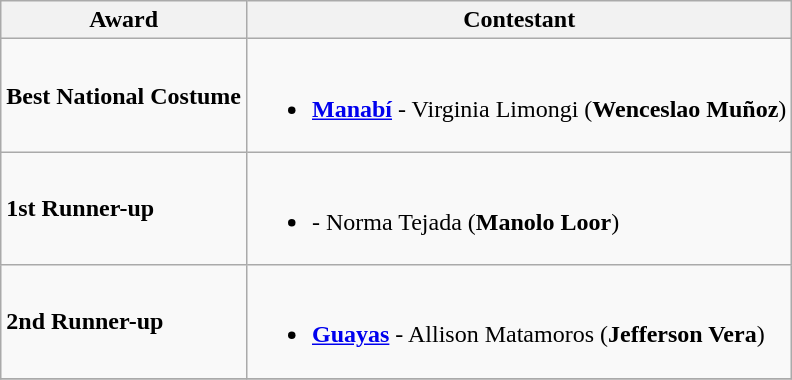<table class="wikitable">
<tr>
<th>Award</th>
<th>Contestant</th>
</tr>
<tr>
<td><strong>Best National Costume</strong></td>
<td><br><ul><li> <strong><a href='#'>Manabí</a></strong> - Virginia Limongi (<strong>Wenceslao Muñoz</strong>)</li></ul></td>
</tr>
<tr>
<td><strong>1st Runner-up</strong></td>
<td><br><ul><li><strong></strong> - Norma Tejada (<strong>Manolo Loor</strong>)</li></ul></td>
</tr>
<tr>
<td><strong>2nd Runner-up</strong></td>
<td><br><ul><li> <strong><a href='#'>Guayas</a></strong>  - Allison Matamoros (<strong>Jefferson Vera</strong>)</li></ul></td>
</tr>
<tr>
</tr>
</table>
